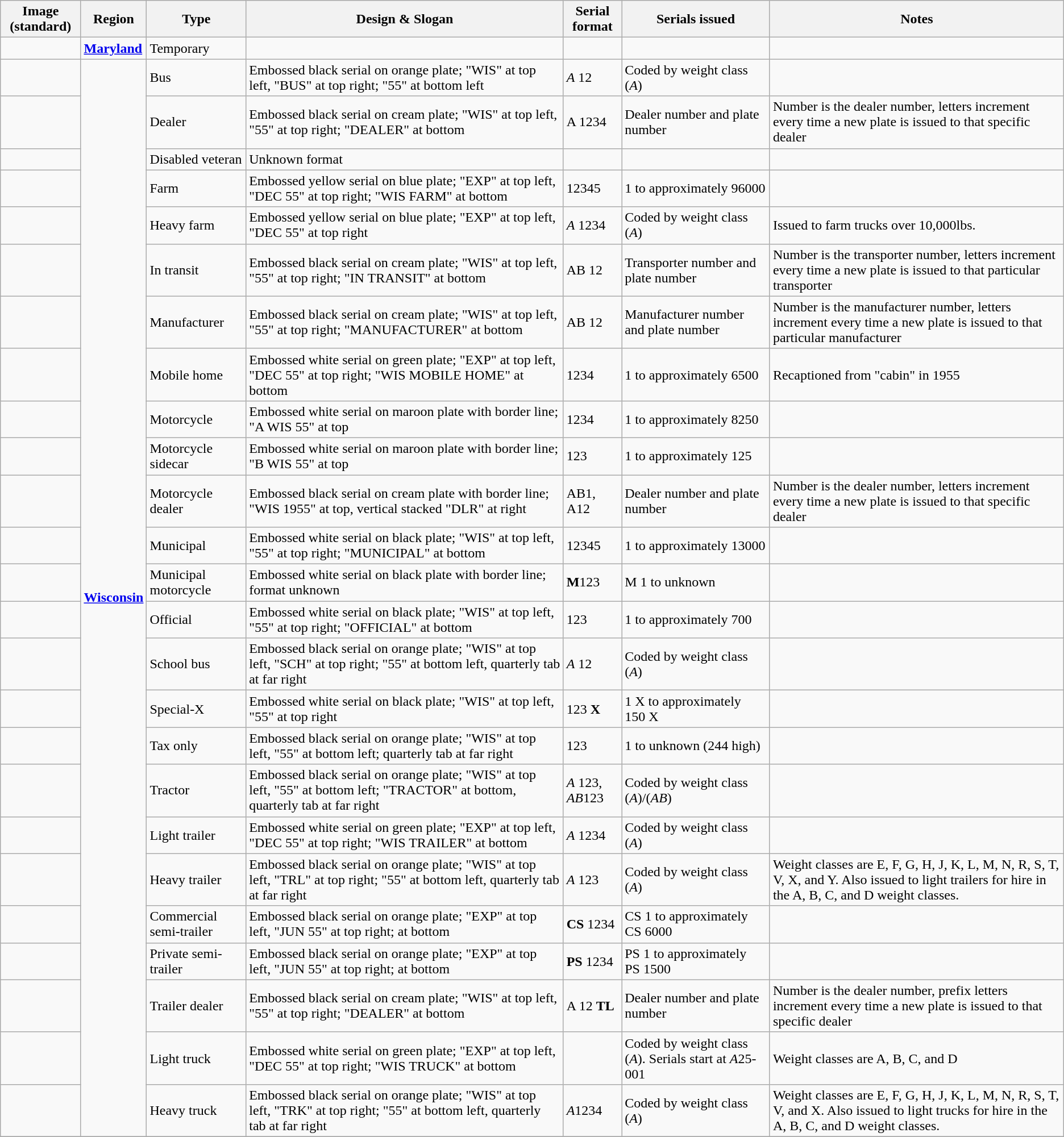<table class="wikitable">
<tr>
<th>Image (standard)</th>
<th>Region</th>
<th>Type</th>
<th>Design & Slogan</th>
<th>Serial format</th>
<th>Serials issued</th>
<th>Notes</th>
</tr>
<tr>
<td></td>
<td><a href='#'><strong>Maryland</strong></a></td>
<td>Temporary</td>
<td></td>
<td></td>
<td></td>
</tr>
<tr>
<td></td>
<td rowspan="25"><a href='#'><strong>Wisconsin</strong></a></td>
<td>Bus</td>
<td>Embossed black serial on orange plate; "WIS" at top left, "BUS" at top right; "55" at bottom left</td>
<td><em>A</em> 12</td>
<td>Coded by weight class (<em>A</em>)</td>
<td></td>
</tr>
<tr>
<td></td>
<td>Dealer</td>
<td>Embossed black serial on cream plate; "WIS" at top left, "55" at top right; "DEALER" at bottom</td>
<td>A 1234</td>
<td>Dealer number and plate number</td>
<td>Number is the dealer number, letters increment every time a new plate is issued to that specific dealer</td>
</tr>
<tr>
<td></td>
<td>Disabled veteran</td>
<td>Unknown format</td>
<td></td>
<td></td>
<td></td>
</tr>
<tr>
<td></td>
<td>Farm</td>
<td>Embossed yellow serial on blue plate; "EXP" at top left, "DEC 55" at top right; "WIS FARM" at bottom</td>
<td>12345</td>
<td>1 to approximately 96000</td>
<td></td>
</tr>
<tr>
<td></td>
<td>Heavy farm</td>
<td>Embossed yellow serial on blue plate; "EXP" at top left, "DEC 55" at top right</td>
<td><em>A</em> 1234</td>
<td>Coded by weight class (<em>A</em>)</td>
<td>Issued to farm trucks over 10,000lbs.</td>
</tr>
<tr>
<td></td>
<td>In transit</td>
<td>Embossed black serial on cream plate; "WIS" at top left, "55" at top right; "IN TRANSIT" at bottom</td>
<td>AB 12</td>
<td>Transporter number and plate number</td>
<td>Number is the transporter number, letters increment every time a new plate is issued to that particular transporter</td>
</tr>
<tr>
<td></td>
<td>Manufacturer</td>
<td>Embossed black serial on cream plate; "WIS" at top left, "55" at top right; "MANUFACTURER" at bottom</td>
<td>AB 12</td>
<td>Manufacturer number and plate number</td>
<td>Number is the manufacturer number, letters increment every time a new plate is issued to that particular manufacturer</td>
</tr>
<tr>
<td></td>
<td>Mobile home</td>
<td>Embossed white serial on green plate; "EXP" at top left, "DEC 55" at top right; "WIS MOBILE HOME" at bottom</td>
<td>1234</td>
<td>1 to approximately 6500</td>
<td>Recaptioned from "cabin" in 1955</td>
</tr>
<tr>
<td></td>
<td>Motorcycle</td>
<td>Embossed white serial on maroon plate with border line; "A WIS 55" at top</td>
<td>1234</td>
<td>1 to approximately 8250</td>
<td></td>
</tr>
<tr>
<td></td>
<td>Motorcycle sidecar</td>
<td>Embossed white serial on maroon plate with border line; "B WIS 55" at top</td>
<td>123</td>
<td>1 to approximately 125</td>
<td></td>
</tr>
<tr>
<td></td>
<td>Motorcycle dealer</td>
<td>Embossed black serial on cream plate with border line; "WIS 1955" at top, vertical stacked "DLR" at right</td>
<td>AB1, A12</td>
<td>Dealer number and plate number</td>
<td>Number is the dealer number, letters increment every time a new plate is issued to that specific dealer</td>
</tr>
<tr>
<td></td>
<td>Municipal</td>
<td>Embossed white serial on black plate; "WIS" at top left, "55" at top right; "MUNICIPAL" at bottom</td>
<td>12345</td>
<td>1 to approximately 13000</td>
<td></td>
</tr>
<tr>
<td></td>
<td>Municipal motorcycle</td>
<td>Embossed white serial on black plate with border line; format unknown</td>
<td><strong>M</strong>123</td>
<td>M 1 to unknown</td>
<td></td>
</tr>
<tr>
<td></td>
<td>Official</td>
<td>Embossed white serial on black plate; "WIS" at top left, "55" at top right; "OFFICIAL" at bottom</td>
<td>123</td>
<td>1 to approximately 700</td>
<td></td>
</tr>
<tr>
<td></td>
<td>School bus</td>
<td>Embossed black serial on orange plate; "WIS" at top left, "SCH" at top right; "55" at bottom left, quarterly tab at far right</td>
<td><em>A</em> 12</td>
<td>Coded by weight class (<em>A</em>)</td>
<td></td>
</tr>
<tr>
<td></td>
<td>Special-X</td>
<td>Embossed white serial on black plate; "WIS" at top left, "55" at top right</td>
<td>123 <strong>X</strong></td>
<td>1 X to approximately 150 X</td>
<td></td>
</tr>
<tr>
<td></td>
<td>Tax only</td>
<td>Embossed black serial on orange plate; "WIS" at top left, "55" at bottom left; quarterly tab at far right</td>
<td>123</td>
<td>1 to unknown (244 high)</td>
<td></td>
</tr>
<tr>
<td></td>
<td>Tractor</td>
<td>Embossed black serial on orange plate; "WIS" at top left, "55" at bottom left; "TRACTOR" at bottom, quarterly tab at far right</td>
<td><em>A</em> 123, <em>AB</em>123</td>
<td>Coded by weight class (<em>A</em>)/(<em>AB</em>)</td>
<td></td>
</tr>
<tr>
<td></td>
<td>Light trailer</td>
<td>Embossed white serial on green plate; "EXP" at top left, "DEC 55" at top right; "WIS TRAILER" at bottom</td>
<td><em>A</em> 1234</td>
<td>Coded by weight class (<em>A</em>)</td>
<td></td>
</tr>
<tr>
<td></td>
<td>Heavy trailer</td>
<td>Embossed black serial on orange plate; "WIS" at top left, "TRL" at top right; "55" at bottom left, quarterly tab at far right</td>
<td><em>A</em> 123</td>
<td>Coded by weight class (<em>A</em>)</td>
<td>Weight classes are E, F, G, H, J, K, L, M, N, R, S, T, V, X, and Y. Also issued to light trailers for hire in the A, B, C, and D weight classes.</td>
</tr>
<tr>
<td></td>
<td>Commercial semi-trailer</td>
<td>Embossed black serial on orange plate; "EXP" at top left, "JUN 55" at top right;  at bottom</td>
<td><strong>CS</strong> 1234</td>
<td>CS 1 to approximately CS 6000</td>
<td></td>
</tr>
<tr>
<td></td>
<td>Private semi-trailer</td>
<td>Embossed black serial on orange plate; "EXP" at top left, "JUN 55" at top right;  at bottom</td>
<td><strong>PS</strong> 1234</td>
<td>PS 1 to approximately PS 1500</td>
<td></td>
</tr>
<tr>
<td></td>
<td>Trailer dealer</td>
<td>Embossed black serial on cream plate; "WIS" at top left, "55" at top right; "DEALER" at bottom</td>
<td>A 12 <strong>TL</strong></td>
<td>Dealer number and plate number</td>
<td>Number is the dealer number, prefix letters increment every time a new plate is issued to that specific dealer</td>
</tr>
<tr>
<td></td>
<td>Light truck</td>
<td>Embossed white serial on green plate; "EXP" at top left, "DEC 55" at top right; "WIS TRUCK" at bottom</td>
<td></td>
<td>Coded by weight class (<em>A</em>). Serials start at <em>A</em>25-001</td>
<td>Weight classes are A, B, C, and D</td>
</tr>
<tr>
<td></td>
<td>Heavy truck</td>
<td>Embossed black serial on orange plate; "WIS" at top left, "TRK" at top right; "55" at bottom left, quarterly tab at far right</td>
<td><em>A</em>1234</td>
<td>Coded by weight class (<em>A</em>)</td>
<td>Weight classes are E, F, G, H, J, K, L, M, N, R, S, T, V, and X. Also issued to light trucks for hire in the A, B, C, and D weight classes.</td>
</tr>
<tr>
</tr>
</table>
